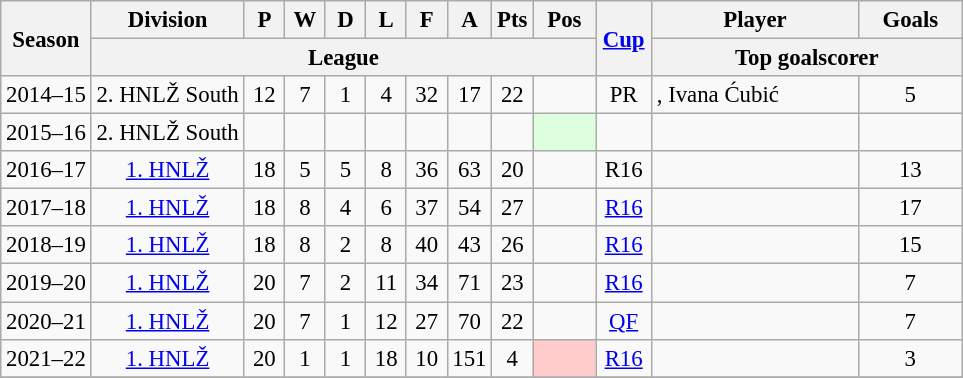<table class="wikitable sortable" style="font-size:95%; text-align: center;">
<tr>
<th rowspan=2>Season</th>
<th>Division</th>
<th width="20">P</th>
<th width="20">W</th>
<th width="20">D</th>
<th width="20">L</th>
<th width="20">F</th>
<th width="20">A</th>
<th width="20">Pts</th>
<th width="35">Pos</th>
<th rowspan=2 width="30"><a href='#'>Cup</a></th>
<th>Player</th>
<th>Goals</th>
</tr>
<tr>
<th class="unsortable" colspan=9>League</th>
<th colspan=2 width="200">Top goalscorer</th>
</tr>
<tr>
<td>2014–15</td>
<td>2. HNLŽ South</td>
<td>12</td>
<td>7</td>
<td>1</td>
<td>4</td>
<td>32</td>
<td>17</td>
<td>22</td>
<td></td>
<td>PR</td>
<td align="left">, Ivana Ćubić</td>
<td>5</td>
</tr>
<tr>
<td>2015–16</td>
<td>2. HNLŽ South</td>
<td></td>
<td></td>
<td></td>
<td></td>
<td></td>
<td></td>
<td></td>
<td bgcolor="#ddffdd"></td>
<td></td>
<td></td>
<td></td>
</tr>
<tr>
<td>2016–17</td>
<td><a href='#'>1. HNLŽ</a></td>
<td>18</td>
<td>5</td>
<td>5</td>
<td>8</td>
<td>36</td>
<td>63</td>
<td>20</td>
<td></td>
<td>R16</td>
<td align="left"></td>
<td>13</td>
</tr>
<tr>
<td>2017–18</td>
<td><a href='#'>1. HNLŽ</a></td>
<td>18</td>
<td>8</td>
<td>4</td>
<td>6</td>
<td>37</td>
<td>54</td>
<td>27</td>
<td></td>
<td><a href='#'>R16</a></td>
<td align="left"></td>
<td>17</td>
</tr>
<tr>
<td>2018–19</td>
<td><a href='#'>1. HNLŽ</a></td>
<td>18</td>
<td>8</td>
<td>2</td>
<td>8</td>
<td>40</td>
<td>43</td>
<td>26</td>
<td></td>
<td><a href='#'>R16</a></td>
<td align="left"></td>
<td>15</td>
</tr>
<tr>
<td>2019–20</td>
<td><a href='#'>1. HNLŽ</a></td>
<td>20</td>
<td>7</td>
<td>2</td>
<td>11</td>
<td>34</td>
<td>71</td>
<td>23</td>
<td></td>
<td><a href='#'>R16</a></td>
<td align="left"></td>
<td>7</td>
</tr>
<tr>
<td>2020–21</td>
<td><a href='#'>1. HNLŽ</a></td>
<td>20</td>
<td>7</td>
<td>1</td>
<td>12</td>
<td>27</td>
<td>70</td>
<td>22</td>
<td></td>
<td><a href='#'>QF</a></td>
<td align="left"></td>
<td>7</td>
</tr>
<tr>
<td>2021–22</td>
<td><a href='#'>1. HNLŽ</a></td>
<td>20</td>
<td>1</td>
<td>1</td>
<td>18</td>
<td>10</td>
<td>151</td>
<td>4</td>
<td bgcolor="#ffcccc"></td>
<td><a href='#'>R16</a></td>
<td align="left"></td>
<td>3</td>
</tr>
<tr>
</tr>
</table>
